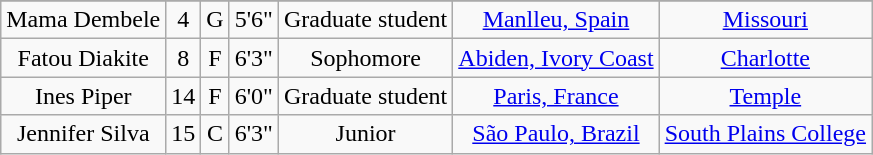<table class="wikitable sortable" style="text-align: center">
<tr align=center>
</tr>
<tr>
<td>Mama Dembele</td>
<td>4</td>
<td>G</td>
<td>5'6"</td>
<td>Graduate student</td>
<td><a href='#'>Manlleu, Spain</a></td>
<td><a href='#'>Missouri</a></td>
</tr>
<tr>
<td>Fatou Diakite</td>
<td>8</td>
<td>F</td>
<td>6'3"</td>
<td>Sophomore</td>
<td><a href='#'>Abiden, Ivory Coast</a></td>
<td><a href='#'>Charlotte</a></td>
</tr>
<tr>
<td>Ines Piper</td>
<td>14</td>
<td>F</td>
<td>6'0"</td>
<td>Graduate student</td>
<td><a href='#'>Paris, France</a></td>
<td><a href='#'>Temple</a></td>
</tr>
<tr>
<td>Jennifer Silva</td>
<td>15</td>
<td>C</td>
<td>6'3"</td>
<td>Junior</td>
<td><a href='#'>São Paulo, Brazil</a></td>
<td><a href='#'>South Plains College</a></td>
</tr>
</table>
